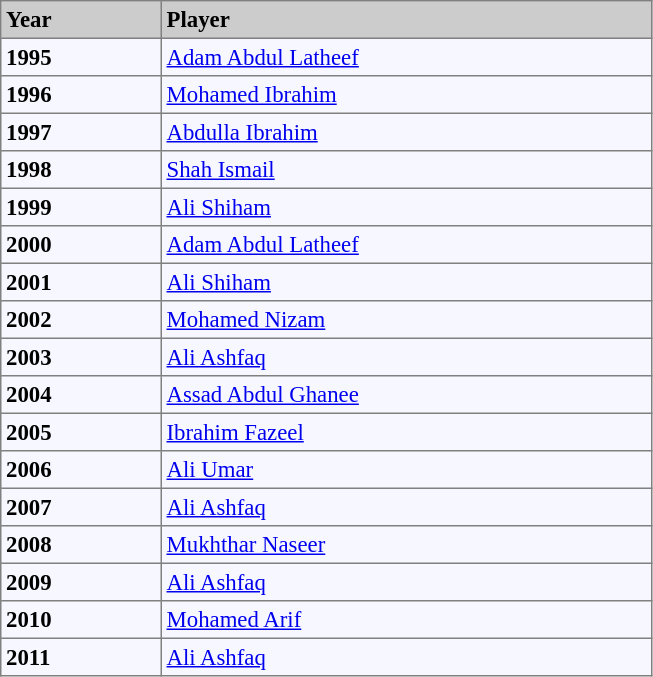<table bgcolor="#f7f8ff" cellpadding="3" cellspacing="0" border="1" style="font-size: 95%; border: gray solid 1px; border-collapse: collapse;">
<tr bgcolor="#CCCCCC">
<td width="100"><strong>Year</strong></td>
<td width="320"><strong>Player</strong></td>
</tr>
<tr 2012 ali ashfaq>
<td><strong>1995</strong></td>
<td> <a href='#'>Adam Abdul Latheef</a></td>
</tr>
<tr>
<td><strong>1996</strong></td>
<td> <a href='#'>Mohamed Ibrahim</a></td>
</tr>
<tr>
<td><strong>1997</strong></td>
<td> <a href='#'>Abdulla Ibrahim</a></td>
</tr>
<tr>
<td><strong>1998</strong></td>
<td> <a href='#'>Shah Ismail</a></td>
</tr>
<tr>
<td><strong>1999</strong></td>
<td> <a href='#'>Ali Shiham</a></td>
</tr>
<tr>
<td><strong>2000</strong></td>
<td> <a href='#'>Adam Abdul Latheef</a></td>
</tr>
<tr>
<td><strong>2001</strong></td>
<td> <a href='#'>Ali Shiham</a></td>
</tr>
<tr>
<td><strong>2002</strong></td>
<td> <a href='#'>Mohamed Nizam</a></td>
</tr>
<tr>
<td><strong>2003</strong></td>
<td> <a href='#'>Ali Ashfaq</a></td>
</tr>
<tr>
<td><strong>2004</strong></td>
<td> <a href='#'>Assad Abdul Ghanee</a></td>
</tr>
<tr>
<td><strong>2005</strong></td>
<td> <a href='#'>Ibrahim Fazeel</a></td>
</tr>
<tr>
<td><strong>2006</strong></td>
<td> <a href='#'>Ali Umar</a></td>
</tr>
<tr>
<td><strong>2007</strong></td>
<td> <a href='#'>Ali Ashfaq</a></td>
</tr>
<tr>
<td><strong>2008</strong></td>
<td> <a href='#'>Mukhthar Naseer</a></td>
</tr>
<tr>
<td><strong>2009</strong></td>
<td> <a href='#'>Ali Ashfaq</a></td>
</tr>
<tr>
<td><strong>2010</strong></td>
<td> <a href='#'>Mohamed Arif</a></td>
</tr>
<tr>
<td><strong>2011</strong></td>
<td> <a href='#'>Ali Ashfaq</a></td>
</tr>
</table>
